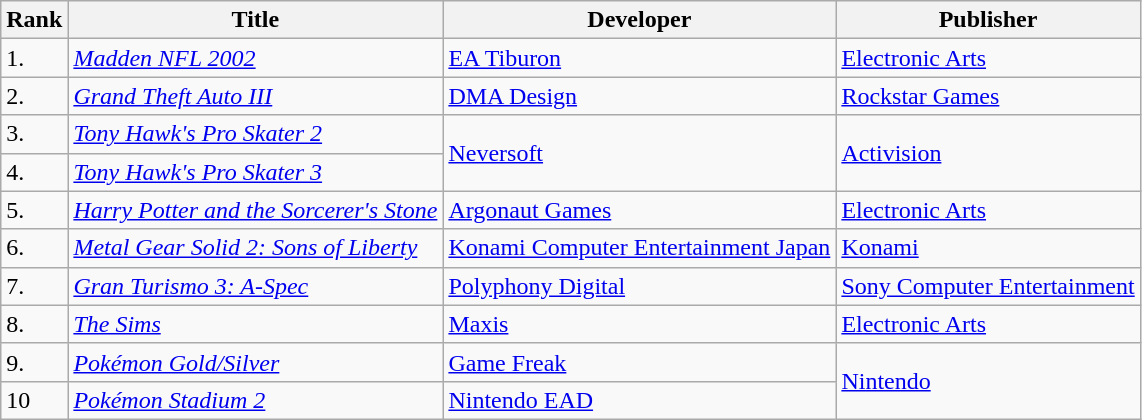<table class="wikitable">
<tr>
<th>Rank</th>
<th>Title</th>
<th>Developer</th>
<th>Publisher</th>
</tr>
<tr>
<td>1.</td>
<td><em><a href='#'>Madden NFL 2002</a></em></td>
<td><a href='#'>EA Tiburon</a></td>
<td><a href='#'>Electronic Arts</a></td>
</tr>
<tr>
<td>2.</td>
<td><em><a href='#'>Grand Theft Auto III</a></em></td>
<td><a href='#'>DMA Design</a></td>
<td><a href='#'>Rockstar Games</a></td>
</tr>
<tr>
<td>3.</td>
<td><em><a href='#'>Tony Hawk's Pro Skater 2</a></em></td>
<td rowspan="2"><a href='#'>Neversoft</a></td>
<td rowspan="2"><a href='#'>Activision</a></td>
</tr>
<tr>
<td>4.</td>
<td><em><a href='#'>Tony Hawk's Pro Skater 3</a></em></td>
</tr>
<tr>
<td>5.</td>
<td><em><a href='#'>Harry Potter and the Sorcerer's Stone</a></em></td>
<td><a href='#'>Argonaut Games</a></td>
<td><a href='#'>Electronic Arts</a></td>
</tr>
<tr>
<td>6.</td>
<td><em><a href='#'>Metal Gear Solid 2: Sons of Liberty</a></em></td>
<td><a href='#'>Konami Computer Entertainment Japan</a></td>
<td><a href='#'>Konami</a></td>
</tr>
<tr>
<td>7.</td>
<td><em><a href='#'>Gran Turismo 3: A-Spec</a></em></td>
<td><a href='#'>Polyphony Digital</a></td>
<td><a href='#'>Sony Computer Entertainment</a></td>
</tr>
<tr>
<td>8.</td>
<td><em><a href='#'>The Sims</a></em></td>
<td><a href='#'>Maxis</a></td>
<td><a href='#'>Electronic Arts</a></td>
</tr>
<tr>
<td>9.</td>
<td><em><a href='#'>Pokémon Gold/Silver</a></em></td>
<td><a href='#'>Game Freak</a></td>
<td rowspan="2"><a href='#'>Nintendo</a></td>
</tr>
<tr>
<td>10</td>
<td><em><a href='#'>Pokémon Stadium 2</a></em></td>
<td><a href='#'>Nintendo EAD</a></td>
</tr>
</table>
